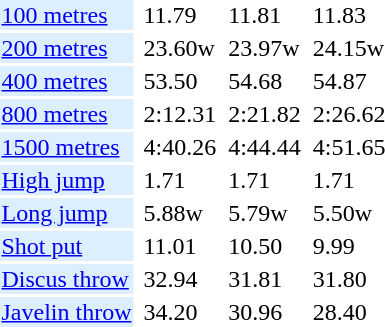<table>
<tr>
<td bgcolor = DDEEFF><a href='#'>100 metres</a></td>
<td></td>
<td>11.79</td>
<td></td>
<td>11.81</td>
<td></td>
<td>11.83</td>
</tr>
<tr>
<td bgcolor = DDEEFF><a href='#'>200 metres</a></td>
<td></td>
<td>23.60w</td>
<td></td>
<td>23.97w</td>
<td></td>
<td>24.15w</td>
</tr>
<tr>
<td bgcolor = DDEEFF><a href='#'>400 metres</a></td>
<td></td>
<td>53.50</td>
<td></td>
<td>54.68</td>
<td></td>
<td>54.87</td>
</tr>
<tr>
<td bgcolor = DDEEFF><a href='#'>800 metres</a></td>
<td></td>
<td>2:12.31</td>
<td></td>
<td>2:21.82</td>
<td></td>
<td>2:26.62</td>
</tr>
<tr>
<td bgcolor = DDEEFF><a href='#'>1500 metres</a></td>
<td></td>
<td>4:40.26</td>
<td></td>
<td>4:44.44</td>
<td></td>
<td>4:51.65</td>
</tr>
<tr>
<td bgcolor = DDEEFF><a href='#'>High jump</a></td>
<td></td>
<td>1.71</td>
<td></td>
<td>1.71</td>
<td></td>
<td>1.71</td>
</tr>
<tr>
<td bgcolor = DDEEFF><a href='#'>Long jump</a></td>
<td></td>
<td>5.88w</td>
<td></td>
<td>5.79w</td>
<td></td>
<td>5.50w</td>
</tr>
<tr>
<td bgcolor = DDEEFF><a href='#'>Shot put</a></td>
<td></td>
<td>11.01</td>
<td></td>
<td>10.50</td>
<td></td>
<td>9.99</td>
</tr>
<tr>
<td bgcolor = DDEEFF><a href='#'>Discus throw</a></td>
<td></td>
<td>32.94</td>
<td></td>
<td>31.81</td>
<td></td>
<td>31.80</td>
</tr>
<tr>
<td bgcolor = DDEEFF><a href='#'>Javelin throw</a></td>
<td></td>
<td>34.20</td>
<td></td>
<td>30.96</td>
<td></td>
<td>28.40</td>
</tr>
</table>
